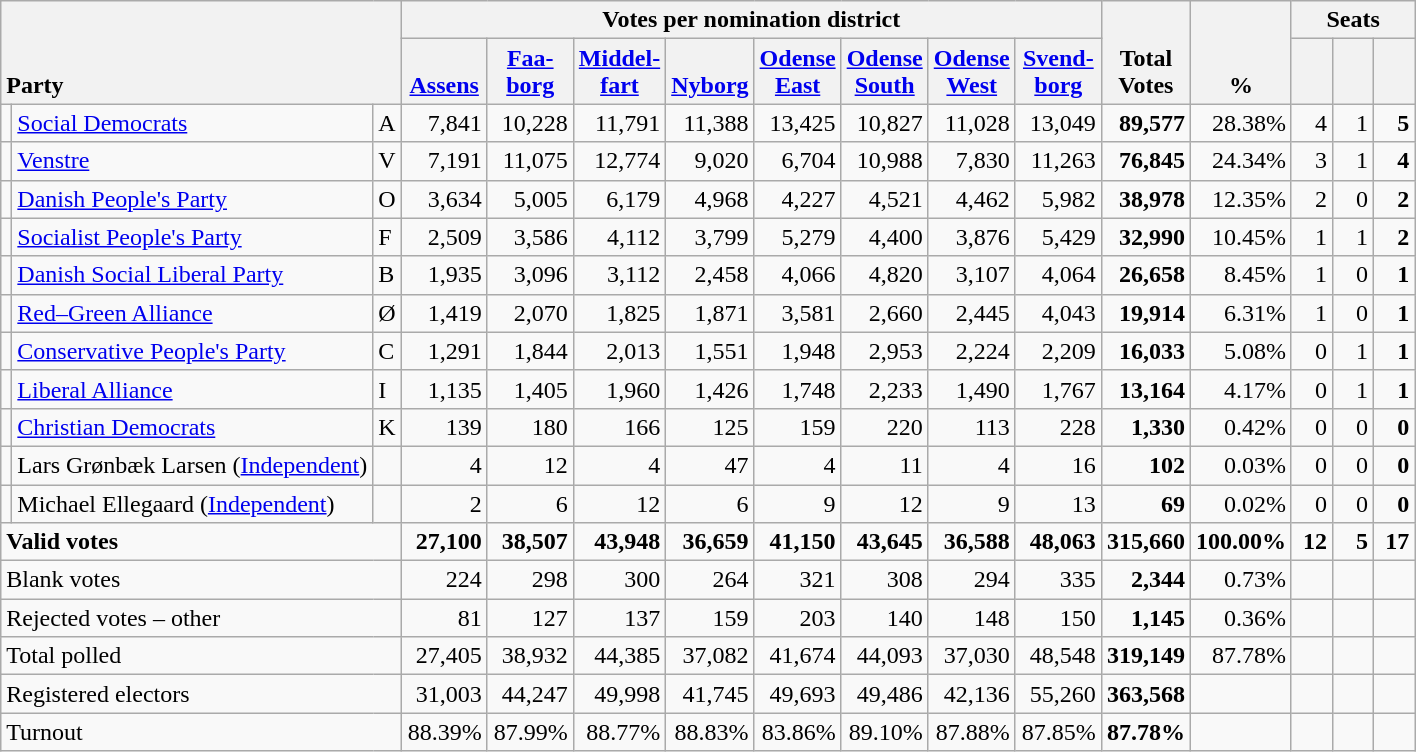<table class="wikitable" border="1" style="text-align:right;">
<tr>
<th style="text-align:left;" valign=bottom rowspan=2 colspan=3>Party</th>
<th colspan=8>Votes per nomination district</th>
<th align=center valign=bottom rowspan=2 width="50">Total Votes</th>
<th align=center valign=bottom rowspan=2 width="50">%</th>
<th colspan=3>Seats</th>
</tr>
<tr>
<th align=center valign=bottom width="50"><a href='#'>Assens</a></th>
<th align="center" valign="bottom" width="50"><a href='#'>Faa- borg</a></th>
<th align="center" valign="bottom" width="50"><a href='#'>Middel- fart</a></th>
<th align="center" valign="bottom" width="50"><a href='#'>Nyborg</a></th>
<th align="center" valign="bottom" width="50"><a href='#'>Odense East</a></th>
<th align="center" valign="bottom" width="50"><a href='#'>Odense South</a></th>
<th align="center" valign="bottom" width="50"><a href='#'>Odense West</a></th>
<th align="center" valign="bottom" width="50"><a href='#'>Svend- borg</a></th>
<th align="center" valign="bottom" width="20"><small></small></th>
<th align=center valign=bottom width="20"><small><a href='#'></a></small></th>
<th align=center valign=bottom width="20"><small></small></th>
</tr>
<tr>
<td></td>
<td align=left><a href='#'>Social Democrats</a></td>
<td align=left>A</td>
<td>7,841</td>
<td>10,228</td>
<td>11,791</td>
<td>11,388</td>
<td>13,425</td>
<td>10,827</td>
<td>11,028</td>
<td>13,049</td>
<td><strong>89,577</strong></td>
<td>28.38%</td>
<td>4</td>
<td>1</td>
<td><strong>5</strong></td>
</tr>
<tr>
<td></td>
<td align=left><a href='#'>Venstre</a></td>
<td align=left>V</td>
<td>7,191</td>
<td>11,075</td>
<td>12,774</td>
<td>9,020</td>
<td>6,704</td>
<td>10,988</td>
<td>7,830</td>
<td>11,263</td>
<td><strong>76,845</strong></td>
<td>24.34%</td>
<td>3</td>
<td>1</td>
<td><strong>4</strong></td>
</tr>
<tr>
<td></td>
<td align=left><a href='#'>Danish People's Party</a></td>
<td align=left>O</td>
<td>3,634</td>
<td>5,005</td>
<td>6,179</td>
<td>4,968</td>
<td>4,227</td>
<td>4,521</td>
<td>4,462</td>
<td>5,982</td>
<td><strong>38,978</strong></td>
<td>12.35%</td>
<td>2</td>
<td>0</td>
<td><strong>2</strong></td>
</tr>
<tr>
<td></td>
<td align=left><a href='#'>Socialist People's Party</a></td>
<td align=left>F</td>
<td>2,509</td>
<td>3,586</td>
<td>4,112</td>
<td>3,799</td>
<td>5,279</td>
<td>4,400</td>
<td>3,876</td>
<td>5,429</td>
<td><strong>32,990</strong></td>
<td>10.45%</td>
<td>1</td>
<td>1</td>
<td><strong>2</strong></td>
</tr>
<tr>
<td></td>
<td align=left><a href='#'>Danish Social Liberal Party</a></td>
<td align=left>B</td>
<td>1,935</td>
<td>3,096</td>
<td>3,112</td>
<td>2,458</td>
<td>4,066</td>
<td>4,820</td>
<td>3,107</td>
<td>4,064</td>
<td><strong>26,658</strong></td>
<td>8.45%</td>
<td>1</td>
<td>0</td>
<td><strong>1</strong></td>
</tr>
<tr>
<td></td>
<td align=left><a href='#'>Red–Green Alliance</a></td>
<td align=left>Ø</td>
<td>1,419</td>
<td>2,070</td>
<td>1,825</td>
<td>1,871</td>
<td>3,581</td>
<td>2,660</td>
<td>2,445</td>
<td>4,043</td>
<td><strong>19,914</strong></td>
<td>6.31%</td>
<td>1</td>
<td>0</td>
<td><strong>1</strong></td>
</tr>
<tr>
<td></td>
<td align=left style="white-space: nowrap;"><a href='#'>Conservative People's Party</a></td>
<td align=left>C</td>
<td>1,291</td>
<td>1,844</td>
<td>2,013</td>
<td>1,551</td>
<td>1,948</td>
<td>2,953</td>
<td>2,224</td>
<td>2,209</td>
<td><strong>16,033</strong></td>
<td>5.08%</td>
<td>0</td>
<td>1</td>
<td><strong>1</strong></td>
</tr>
<tr>
<td></td>
<td align=left><a href='#'>Liberal Alliance</a></td>
<td align=left>I</td>
<td>1,135</td>
<td>1,405</td>
<td>1,960</td>
<td>1,426</td>
<td>1,748</td>
<td>2,233</td>
<td>1,490</td>
<td>1,767</td>
<td><strong>13,164</strong></td>
<td>4.17%</td>
<td>0</td>
<td>1</td>
<td><strong>1</strong></td>
</tr>
<tr>
<td></td>
<td align=left><a href='#'>Christian Democrats</a></td>
<td align=left>K</td>
<td>139</td>
<td>180</td>
<td>166</td>
<td>125</td>
<td>159</td>
<td>220</td>
<td>113</td>
<td>228</td>
<td><strong>1,330</strong></td>
<td>0.42%</td>
<td>0</td>
<td>0</td>
<td><strong>0</strong></td>
</tr>
<tr>
<td></td>
<td align=left>Lars Grønbæk Larsen (<a href='#'>Independent</a>)</td>
<td></td>
<td>4</td>
<td>12</td>
<td>4</td>
<td>47</td>
<td>4</td>
<td>11</td>
<td>4</td>
<td>16</td>
<td><strong>102</strong></td>
<td>0.03%</td>
<td>0</td>
<td>0</td>
<td><strong>0</strong></td>
</tr>
<tr>
<td></td>
<td align=left>Michael Ellegaard (<a href='#'>Independent</a>)</td>
<td></td>
<td>2</td>
<td>6</td>
<td>12</td>
<td>6</td>
<td>9</td>
<td>12</td>
<td>9</td>
<td>13</td>
<td><strong>69</strong></td>
<td>0.02%</td>
<td>0</td>
<td>0</td>
<td><strong>0</strong></td>
</tr>
<tr style="font-weight:bold">
<td align=left colspan=3>Valid votes</td>
<td>27,100</td>
<td>38,507</td>
<td>43,948</td>
<td>36,659</td>
<td>41,150</td>
<td>43,645</td>
<td>36,588</td>
<td>48,063</td>
<td>315,660</td>
<td>100.00%</td>
<td>12</td>
<td>5</td>
<td>17</td>
</tr>
<tr>
<td align=left colspan=3>Blank votes</td>
<td>224</td>
<td>298</td>
<td>300</td>
<td>264</td>
<td>321</td>
<td>308</td>
<td>294</td>
<td>335</td>
<td><strong>2,344</strong></td>
<td>0.73%</td>
<td></td>
<td></td>
<td></td>
</tr>
<tr>
<td align=left colspan=3>Rejected votes – other</td>
<td>81</td>
<td>127</td>
<td>137</td>
<td>159</td>
<td>203</td>
<td>140</td>
<td>148</td>
<td>150</td>
<td><strong>1,145</strong></td>
<td>0.36%</td>
<td></td>
<td></td>
<td></td>
</tr>
<tr>
<td align=left colspan=3>Total polled</td>
<td>27,405</td>
<td>38,932</td>
<td>44,385</td>
<td>37,082</td>
<td>41,674</td>
<td>44,093</td>
<td>37,030</td>
<td>48,548</td>
<td><strong>319,149</strong></td>
<td>87.78%</td>
<td></td>
<td></td>
<td></td>
</tr>
<tr>
<td align=left colspan=3>Registered electors</td>
<td>31,003</td>
<td>44,247</td>
<td>49,998</td>
<td>41,745</td>
<td>49,693</td>
<td>49,486</td>
<td>42,136</td>
<td>55,260</td>
<td><strong>363,568</strong></td>
<td></td>
<td></td>
<td></td>
<td></td>
</tr>
<tr>
<td align=left colspan=3>Turnout</td>
<td>88.39%</td>
<td>87.99%</td>
<td>88.77%</td>
<td>88.83%</td>
<td>83.86%</td>
<td>89.10%</td>
<td>87.88%</td>
<td>87.85%</td>
<td><strong>87.78%</strong></td>
<td></td>
<td></td>
<td></td>
<td></td>
</tr>
</table>
